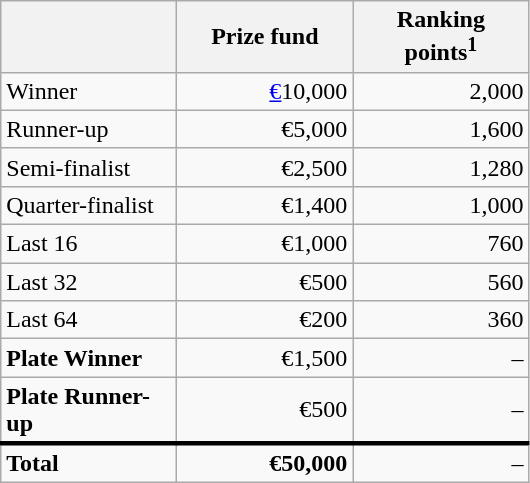<table class="wikitable">
<tr>
<th width=110px></th>
<th width=110px align="right">Prize fund</th>
<th width=110px align="right">Ranking points<sup>1</sup></th>
</tr>
<tr>
<td>Winner</td>
<td align="right"><a href='#'>€</a>10,000</td>
<td align="right">2,000</td>
</tr>
<tr>
<td>Runner-up</td>
<td align="right">€5,000</td>
<td align="right">1,600</td>
</tr>
<tr>
<td>Semi-finalist</td>
<td align="right">€2,500</td>
<td align="right">1,280</td>
</tr>
<tr>
<td>Quarter-finalist</td>
<td align="right">€1,400</td>
<td align="right">1,000</td>
</tr>
<tr>
<td>Last 16</td>
<td align="right">€1,000</td>
<td align="right">760</td>
</tr>
<tr>
<td>Last 32</td>
<td align="right">€500</td>
<td align="right">560</td>
</tr>
<tr>
<td>Last 64</td>
<td align="right">€200</td>
<td align="right">360</td>
</tr>
<tr>
<td><strong>Plate Winner</strong></td>
<td align="right">€1,500</td>
<td align="right">–</td>
</tr>
<tr>
<td><strong>Plate Runner-up</strong></td>
<td align="right">€500</td>
<td align="right">–</td>
</tr>
<tr style="border-top:medium solid">
<td><strong>Total</strong></td>
<td align="right"><strong>€50,000</strong></td>
<td align="right">–</td>
</tr>
</table>
